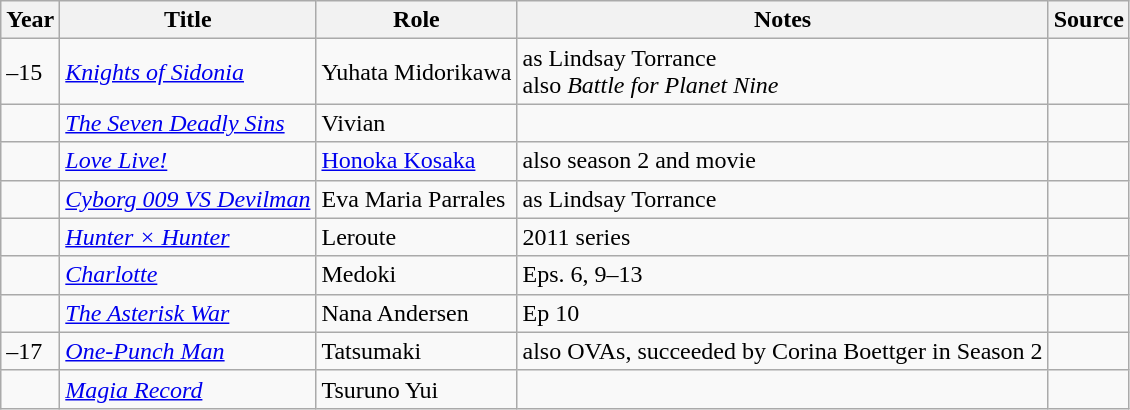<table class="wikitable sortable">
<tr>
<th>Year</th>
<th>Title</th>
<th>Role</th>
<th class="unsortable">Notes</th>
<th class="unsortable">Source</th>
</tr>
<tr>
<td>–15</td>
<td><em><a href='#'>Knights of Sidonia</a></em></td>
<td>Yuhata Midorikawa</td>
<td>as Lindsay Torrance<br>also <em>Battle for Planet Nine</em></td>
<td></td>
</tr>
<tr>
<td></td>
<td data-sort-value="Seven Deadly Sins, The"><em><a href='#'>The Seven Deadly Sins</a></em></td>
<td>Vivian</td>
<td></td>
<td></td>
</tr>
<tr>
<td></td>
<td><em><a href='#'>Love Live!</a></em></td>
<td><a href='#'>Honoka Kosaka</a></td>
<td>also season 2 and movie</td>
<td></td>
</tr>
<tr>
<td></td>
<td><em><a href='#'>Cyborg 009 VS Devilman</a></em></td>
<td>Eva Maria Parrales</td>
<td>as Lindsay Torrance</td>
<td></td>
</tr>
<tr>
<td></td>
<td><em><a href='#'>Hunter × Hunter</a></em></td>
<td>Leroute</td>
<td>2011 series</td>
<td></td>
</tr>
<tr>
<td></td>
<td><em><a href='#'>Charlotte</a></em></td>
<td>Medoki</td>
<td>Eps. 6, 9–13</td>
<td></td>
</tr>
<tr>
<td></td>
<td data-sort-value="Asterisk War, The"><em><a href='#'>The Asterisk War</a></em></td>
<td>Nana Andersen</td>
<td>Ep 10</td>
<td></td>
</tr>
<tr>
<td>–17</td>
<td><em><a href='#'>One-Punch Man</a></em></td>
<td>Tatsumaki</td>
<td>also OVAs, succeeded by Corina Boettger in Season 2</td>
<td></td>
</tr>
<tr>
<td></td>
<td><em><a href='#'>Magia Record</a></em></td>
<td>Tsuruno Yui</td>
<td></td>
<td></td>
</tr>
</table>
